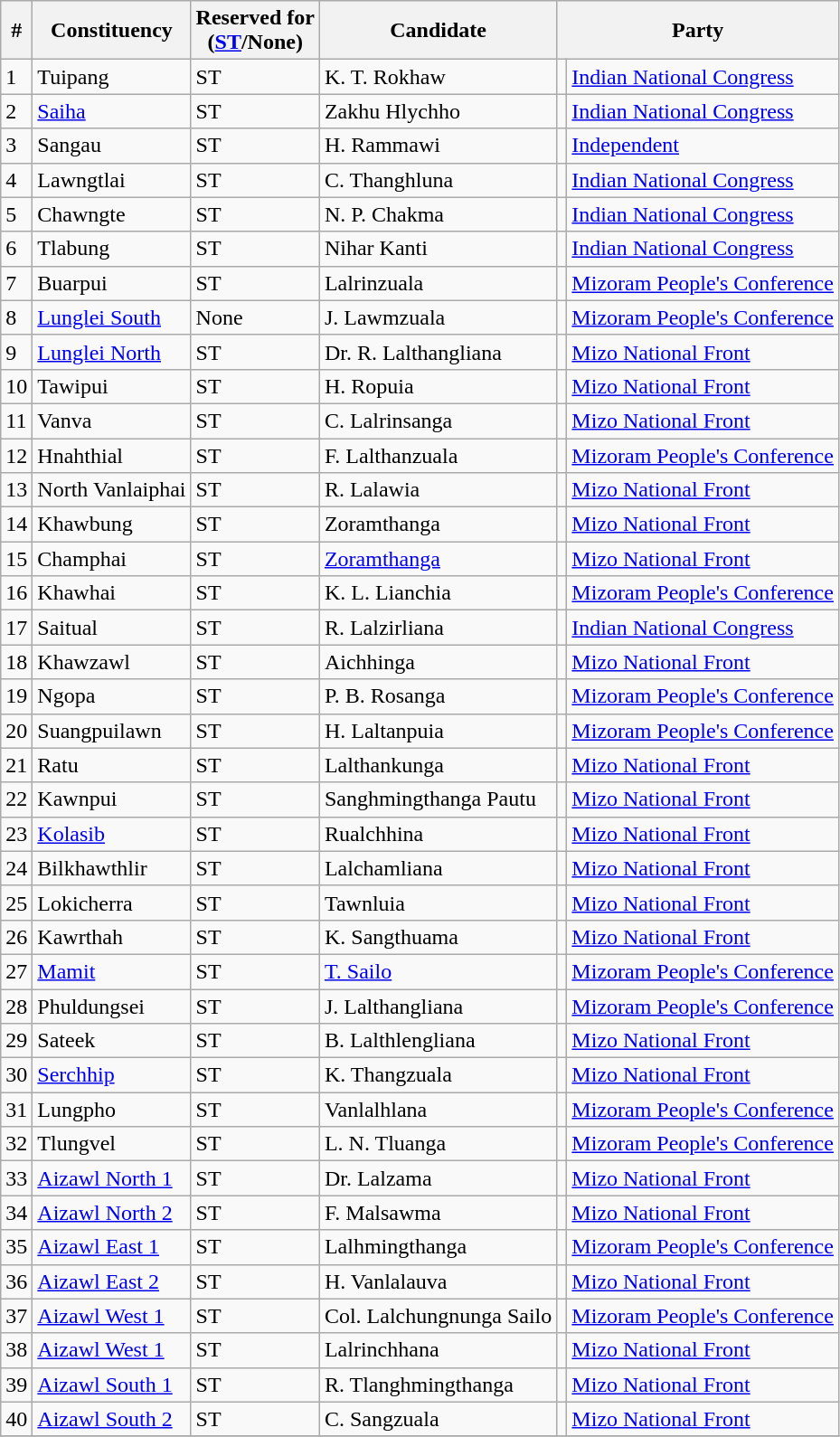<table class="wikitable sortable">
<tr>
<th>#</th>
<th>Constituency</th>
<th>Reserved for<br>(<a href='#'>ST</a>/None)</th>
<th>Candidate</th>
<th colspan=2>Party</th>
</tr>
<tr>
<td>1</td>
<td>Tuipang</td>
<td>ST</td>
<td>K. T. Rokhaw</td>
<td bgcolor=></td>
<td><a href='#'>Indian National Congress</a></td>
</tr>
<tr>
<td>2</td>
<td><a href='#'>Saiha</a></td>
<td>ST</td>
<td>Zakhu Hlychho</td>
<td bgcolor=></td>
<td><a href='#'>Indian National Congress</a></td>
</tr>
<tr>
<td>3</td>
<td>Sangau</td>
<td>ST</td>
<td>H. Rammawi</td>
<td bgcolor=></td>
<td><a href='#'>Independent</a></td>
</tr>
<tr>
<td>4</td>
<td>Lawngtlai</td>
<td>ST</td>
<td>C. Thanghluna</td>
<td bgcolor=></td>
<td><a href='#'>Indian National Congress</a></td>
</tr>
<tr>
<td>5</td>
<td>Chawngte</td>
<td>ST</td>
<td>N. P. Chakma</td>
<td bgcolor=></td>
<td><a href='#'>Indian National Congress</a></td>
</tr>
<tr>
<td>6</td>
<td>Tlabung</td>
<td>ST</td>
<td>Nihar Kanti</td>
<td bgcolor=></td>
<td><a href='#'>Indian National Congress</a></td>
</tr>
<tr>
<td>7</td>
<td>Buarpui</td>
<td>ST</td>
<td>Lalrinzuala</td>
<td bgcolor=></td>
<td><a href='#'>Mizoram People's Conference</a></td>
</tr>
<tr>
<td>8</td>
<td><a href='#'>Lunglei South</a></td>
<td>None</td>
<td>J. Lawmzuala</td>
<td bgcolor=></td>
<td><a href='#'>Mizoram People's Conference</a></td>
</tr>
<tr>
<td>9</td>
<td><a href='#'>Lunglei North</a></td>
<td>ST</td>
<td>Dr. R. Lalthangliana</td>
<td bgcolor=></td>
<td><a href='#'>Mizo National Front</a></td>
</tr>
<tr>
<td>10</td>
<td>Tawipui</td>
<td>ST</td>
<td>H. Ropuia</td>
<td bgcolor=></td>
<td><a href='#'>Mizo National Front</a></td>
</tr>
<tr>
<td>11</td>
<td>Vanva</td>
<td>ST</td>
<td>C. Lalrinsanga</td>
<td bgcolor=></td>
<td><a href='#'>Mizo National Front</a></td>
</tr>
<tr>
<td>12</td>
<td>Hnahthial</td>
<td>ST</td>
<td>F. Lalthanzuala</td>
<td bgcolor=></td>
<td><a href='#'>Mizoram People's Conference</a></td>
</tr>
<tr>
<td>13</td>
<td>North Vanlaiphai</td>
<td>ST</td>
<td>R. Lalawia</td>
<td bgcolor=></td>
<td><a href='#'>Mizo National Front</a></td>
</tr>
<tr>
<td>14</td>
<td>Khawbung</td>
<td>ST</td>
<td>Zoramthanga</td>
<td bgcolor=></td>
<td><a href='#'>Mizo National Front</a></td>
</tr>
<tr>
<td>15</td>
<td>Champhai</td>
<td>ST</td>
<td><a href='#'>Zoramthanga</a></td>
<td bgcolor=></td>
<td><a href='#'>Mizo National Front</a></td>
</tr>
<tr>
<td>16</td>
<td>Khawhai</td>
<td>ST</td>
<td>K. L. Lianchia</td>
<td bgcolor=></td>
<td><a href='#'>Mizoram People's Conference</a></td>
</tr>
<tr>
<td>17</td>
<td>Saitual</td>
<td>ST</td>
<td>R. Lalzirliana</td>
<td bgcolor=></td>
<td><a href='#'>Indian National Congress</a></td>
</tr>
<tr>
<td>18</td>
<td>Khawzawl</td>
<td>ST</td>
<td>Aichhinga</td>
<td bgcolor=></td>
<td><a href='#'>Mizo National Front</a></td>
</tr>
<tr>
<td>19</td>
<td>Ngopa</td>
<td>ST</td>
<td>P. B. Rosanga</td>
<td bgcolor=></td>
<td><a href='#'>Mizoram People's Conference</a></td>
</tr>
<tr>
<td>20</td>
<td>Suangpuilawn</td>
<td>ST</td>
<td>H. Laltanpuia</td>
<td bgcolor=></td>
<td><a href='#'>Mizoram People's Conference</a></td>
</tr>
<tr>
<td>21</td>
<td>Ratu</td>
<td>ST</td>
<td>Lalthankunga</td>
<td bgcolor=></td>
<td><a href='#'>Mizo National Front</a></td>
</tr>
<tr>
<td>22</td>
<td>Kawnpui</td>
<td>ST</td>
<td>Sanghmingthanga Pautu</td>
<td bgcolor=></td>
<td><a href='#'>Mizo National Front</a></td>
</tr>
<tr>
<td>23</td>
<td><a href='#'>Kolasib</a></td>
<td>ST</td>
<td>Rualchhina</td>
<td bgcolor=></td>
<td><a href='#'>Mizo National Front</a></td>
</tr>
<tr>
<td>24</td>
<td>Bilkhawthlir</td>
<td>ST</td>
<td>Lalchamliana</td>
<td bgcolor=></td>
<td><a href='#'>Mizo National Front</a></td>
</tr>
<tr>
<td>25</td>
<td>Lokicherra</td>
<td>ST</td>
<td>Tawnluia</td>
<td bgcolor=></td>
<td><a href='#'>Mizo National Front</a></td>
</tr>
<tr>
<td>26</td>
<td>Kawrthah</td>
<td>ST</td>
<td>K. Sangthuama</td>
<td bgcolor=></td>
<td><a href='#'>Mizo National Front</a></td>
</tr>
<tr>
<td>27</td>
<td><a href='#'>Mamit</a></td>
<td>ST</td>
<td><a href='#'>T. Sailo</a></td>
<td bgcolor=></td>
<td><a href='#'>Mizoram People's Conference</a></td>
</tr>
<tr>
<td>28</td>
<td>Phuldungsei</td>
<td>ST</td>
<td>J. Lalthangliana</td>
<td bgcolor=></td>
<td><a href='#'>Mizoram People's Conference</a></td>
</tr>
<tr>
<td>29</td>
<td>Sateek</td>
<td>ST</td>
<td>B. Lalthlengliana</td>
<td bgcolor=></td>
<td><a href='#'>Mizo National Front</a></td>
</tr>
<tr>
<td>30</td>
<td><a href='#'>Serchhip</a></td>
<td>ST</td>
<td>K. Thangzuala</td>
<td bgcolor=></td>
<td><a href='#'>Mizo National Front</a></td>
</tr>
<tr>
<td>31</td>
<td>Lungpho</td>
<td>ST</td>
<td>Vanlalhlana</td>
<td bgcolor=></td>
<td><a href='#'>Mizoram People's Conference</a></td>
</tr>
<tr>
<td>32</td>
<td>Tlungvel</td>
<td>ST</td>
<td>L. N. Tluanga</td>
<td bgcolor=></td>
<td><a href='#'>Mizoram People's Conference</a></td>
</tr>
<tr>
<td>33</td>
<td><a href='#'>Aizawl North 1</a></td>
<td>ST</td>
<td>Dr. Lalzama</td>
<td bgcolor=></td>
<td><a href='#'>Mizo National Front</a></td>
</tr>
<tr>
<td>34</td>
<td><a href='#'>Aizawl North 2</a></td>
<td>ST</td>
<td>F. Malsawma</td>
<td bgcolor=></td>
<td><a href='#'>Mizo National Front</a></td>
</tr>
<tr>
<td>35</td>
<td><a href='#'>Aizawl East 1</a></td>
<td>ST</td>
<td>Lalhmingthanga</td>
<td bgcolor=></td>
<td><a href='#'>Mizoram People's Conference</a></td>
</tr>
<tr>
<td>36</td>
<td><a href='#'>Aizawl East 2</a></td>
<td>ST</td>
<td>H. Vanlalauva</td>
<td bgcolor=></td>
<td><a href='#'>Mizo National Front</a></td>
</tr>
<tr>
<td>37</td>
<td><a href='#'>Aizawl West 1</a></td>
<td>ST</td>
<td>Col. Lalchungnunga Sailo</td>
<td bgcolor=></td>
<td><a href='#'>Mizoram People's Conference</a></td>
</tr>
<tr>
<td>38</td>
<td><a href='#'>Aizawl West 1</a></td>
<td>ST</td>
<td>Lalrinchhana</td>
<td bgcolor=></td>
<td><a href='#'>Mizo National Front</a></td>
</tr>
<tr>
<td>39</td>
<td><a href='#'>Aizawl South 1</a></td>
<td>ST</td>
<td>R. Tlanghmingthanga</td>
<td bgcolor=></td>
<td><a href='#'>Mizo National Front</a></td>
</tr>
<tr>
<td>40</td>
<td><a href='#'>Aizawl South 2</a></td>
<td>ST</td>
<td>C. Sangzuala</td>
<td bgcolor=></td>
<td><a href='#'>Mizo National Front</a></td>
</tr>
<tr>
</tr>
</table>
